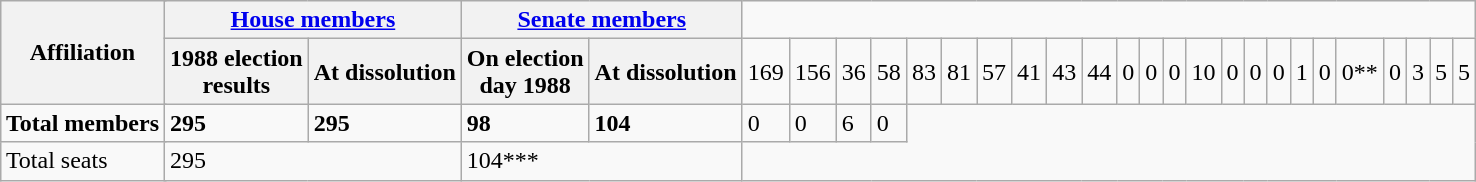<table class="wikitable" style="margin:1em auto;">
<tr>
<th colspan=2 rowspan=2>Affiliation</th>
<th colspan=2><a href='#'>House members</a></th>
<th colspan=2><a href='#'>Senate members</a></th>
</tr>
<tr>
<th>1988 election<br>results</th>
<th>At dissolution</th>
<th>On election<br>day 1988</th>
<th>At dissolution<br></th>
<td>169</td>
<td>156</td>
<td>36</td>
<td>58<br></td>
<td>83</td>
<td>81</td>
<td>57</td>
<td>41<br></td>
<td>43</td>
<td>44</td>
<td>0</td>
<td>0<br></td>
<td>0</td>
<td>10</td>
<td>0</td>
<td>0<br></td>
<td>0</td>
<td>1</td>
<td>0</td>
<td>0**<br></td>
<td>0</td>
<td>3</td>
<td>5</td>
<td>5</td>
</tr>
<tr>
<td colspan=2><strong>Total members</strong></td>
<td><strong>295</strong></td>
<td><strong>295</strong></td>
<td><strong>98</strong></td>
<td><strong>104</strong><br></td>
<td>0</td>
<td>0</td>
<td>6</td>
<td>0</td>
</tr>
<tr>
<td colspan=2>Total seats</td>
<td colspan=2>295</td>
<td colspan=2>104***</td>
</tr>
</table>
